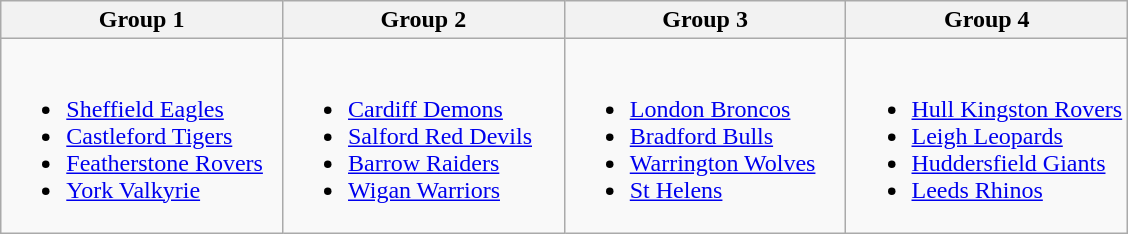<table class="wikitable">
<tr>
<th width=25%>Group 1</th>
<th width=25%>Group 2</th>
<th width=25%>Group 3</th>
<th width=25%>Group 4</th>
</tr>
<tr>
<td><br><ul><li><a href='#'>Sheffield Eagles</a></li><li><a href='#'>Castleford Tigers</a></li><li><a href='#'>Featherstone Rovers</a></li><li><a href='#'>York Valkyrie</a></li></ul></td>
<td><br><ul><li><a href='#'>Cardiff Demons</a></li><li><a href='#'>Salford Red Devils</a></li><li><a href='#'>Barrow Raiders</a></li><li><a href='#'>Wigan Warriors</a></li></ul></td>
<td><br><ul><li><a href='#'>London Broncos</a></li><li><a href='#'>Bradford Bulls</a></li><li><a href='#'>Warrington Wolves</a></li><li><a href='#'>St Helens</a></li></ul></td>
<td><br><ul><li><a href='#'>Hull Kingston Rovers</a></li><li><a href='#'>Leigh Leopards</a></li><li><a href='#'>Huddersfield Giants</a></li><li><a href='#'>Leeds Rhinos</a></li></ul></td>
</tr>
</table>
